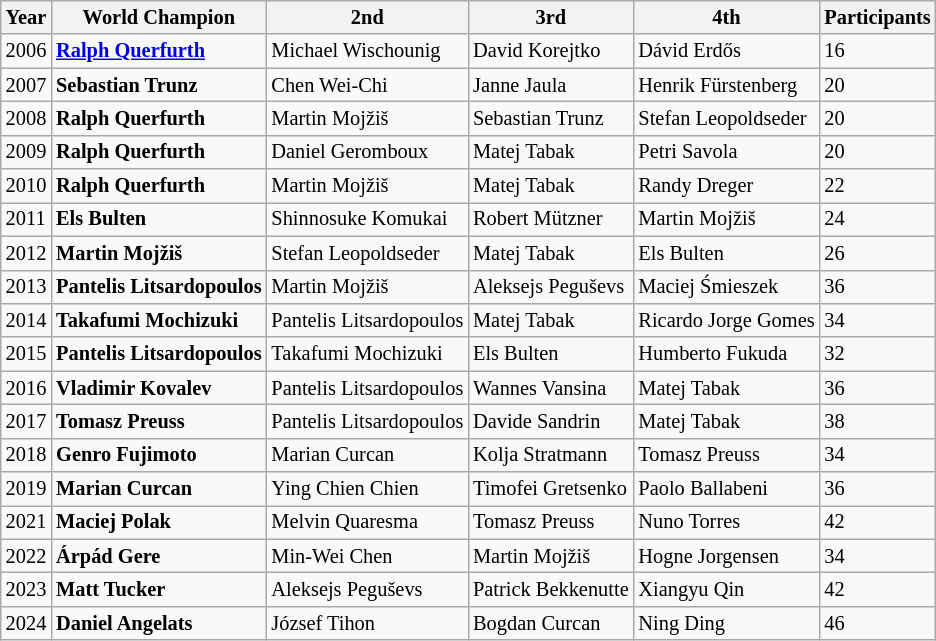<table class="wikitable alternance" style="font-size:85%">
<tr>
<th>Year</th>
<th><strong>World Champion</strong></th>
<th>2nd</th>
<th>3rd</th>
<th>4th</th>
<th>Participants</th>
</tr>
<tr>
<td>2006</td>
<td> <strong><a href='#'>Ralph Querfurth</a></strong></td>
<td> Michael Wischounig</td>
<td> David Korejtko</td>
<td> Dávid Erdős</td>
<td>16</td>
</tr>
<tr>
<td>2007</td>
<td> <strong>Sebastian Trunz</strong></td>
<td> Chen Wei-Chi</td>
<td> Janne Jaula</td>
<td> Henrik Fürstenberg</td>
<td>20</td>
</tr>
<tr>
<td>2008</td>
<td> <strong>Ralph Querfurth</strong></td>
<td> Martin Mojžiš</td>
<td> Sebastian Trunz</td>
<td> Stefan Leopoldseder</td>
<td>20</td>
</tr>
<tr>
<td>2009</td>
<td> <strong>Ralph Querfurth</strong></td>
<td> Daniel Geromboux</td>
<td> Matej Tabak</td>
<td> Petri Savola</td>
<td>20</td>
</tr>
<tr>
<td>2010</td>
<td> <strong>Ralph Querfurth</strong></td>
<td> Martin Mojžiš</td>
<td> Matej Tabak</td>
<td> Randy Dreger</td>
<td>22</td>
</tr>
<tr>
<td>2011</td>
<td> <strong>Els Bulten</strong></td>
<td> Shinnosuke Komukai</td>
<td> Robert Mützner</td>
<td> Martin Mojžiš</td>
<td>24</td>
</tr>
<tr>
<td>2012</td>
<td> <strong>Martin Mojžiš</strong></td>
<td> Stefan Leopoldseder</td>
<td> Matej Tabak</td>
<td> Els Bulten</td>
<td>26</td>
</tr>
<tr>
<td>2013</td>
<td> <strong>Pantelis Litsardopoulos</strong></td>
<td> Martin Mojžiš</td>
<td> Aleksejs Peguševs</td>
<td> Maciej Śmieszek</td>
<td>36</td>
</tr>
<tr>
<td>2014</td>
<td> <strong>Takafumi Mochizuki</strong></td>
<td> Pantelis Litsardopoulos</td>
<td> Matej Tabak</td>
<td> Ricardo Jorge Gomes</td>
<td>34</td>
</tr>
<tr>
<td>2015</td>
<td> <strong>Pantelis Litsardopoulos</strong></td>
<td> Takafumi Mochizuki</td>
<td> Els Bulten</td>
<td> Humberto Fukuda</td>
<td>32</td>
</tr>
<tr>
<td>2016</td>
<td> <strong>Vladimir Kovalev</strong></td>
<td> Pantelis Litsardopoulos</td>
<td> Wannes Vansina</td>
<td> Matej Tabak</td>
<td>36</td>
</tr>
<tr>
<td>2017</td>
<td> <strong>Tomasz Preuss</strong></td>
<td> Pantelis Litsardopoulos</td>
<td> Davide Sandrin</td>
<td> Matej Tabak</td>
<td>38</td>
</tr>
<tr>
<td>2018</td>
<td> <strong>Genro Fujimoto</strong></td>
<td> Marian Curcan</td>
<td> Kolja Stratmann</td>
<td> Tomasz Preuss</td>
<td>34</td>
</tr>
<tr>
<td>2019</td>
<td> <strong>Marian Curcan</strong></td>
<td> Ying Chien Chien</td>
<td> Timofei Gretsenko</td>
<td> Paolo Ballabeni</td>
<td>36</td>
</tr>
<tr>
<td>2021</td>
<td> <strong>Maciej Polak</strong></td>
<td> Melvin Quaresma</td>
<td> Tomasz Preuss</td>
<td> Nuno Torres</td>
<td>42</td>
</tr>
<tr>
<td>2022</td>
<td> <strong>Árpád Gere</strong></td>
<td> Min-Wei Chen</td>
<td> Martin Mojžiš</td>
<td> Hogne Jorgensen</td>
<td>34</td>
</tr>
<tr>
<td>2023</td>
<td> <strong>Matt Tucker</strong></td>
<td> Aleksejs Peguševs</td>
<td> Patrick Bekkenutte</td>
<td> Xiangyu Qin</td>
<td>42</td>
</tr>
<tr>
<td>2024</td>
<td> <strong>Daniel Angelats</strong></td>
<td> József Tihon</td>
<td> Bogdan Curcan</td>
<td> Ning Ding</td>
<td>46</td>
</tr>
</table>
